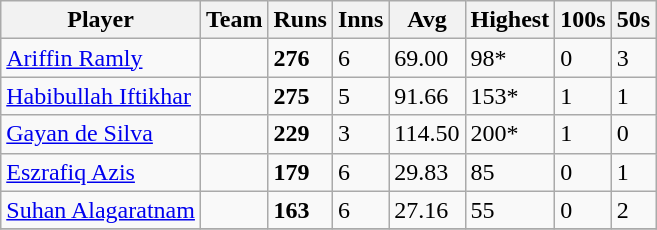<table class="wikitable">
<tr>
<th>Player</th>
<th>Team</th>
<th>Runs</th>
<th>Inns</th>
<th>Avg</th>
<th>Highest</th>
<th>100s</th>
<th>50s</th>
</tr>
<tr>
<td><a href='#'>Ariffin Ramly</a></td>
<td></td>
<td><strong>276</strong></td>
<td>6</td>
<td>69.00</td>
<td>98*</td>
<td>0</td>
<td>3</td>
</tr>
<tr>
<td><a href='#'>Habibullah Iftikhar</a></td>
<td></td>
<td><strong>275</strong></td>
<td>5</td>
<td>91.66</td>
<td>153*</td>
<td>1</td>
<td>1</td>
</tr>
<tr>
<td><a href='#'>Gayan de Silva</a></td>
<td></td>
<td><strong>229</strong></td>
<td>3</td>
<td>114.50</td>
<td>200*</td>
<td>1</td>
<td>0</td>
</tr>
<tr>
<td><a href='#'>Eszrafiq Azis</a></td>
<td></td>
<td><strong>179</strong></td>
<td>6</td>
<td>29.83</td>
<td>85</td>
<td>0</td>
<td>1</td>
</tr>
<tr>
<td><a href='#'>Suhan Alagaratnam</a></td>
<td></td>
<td><strong>163</strong></td>
<td>6</td>
<td>27.16</td>
<td>55</td>
<td>0</td>
<td>2</td>
</tr>
<tr>
</tr>
</table>
